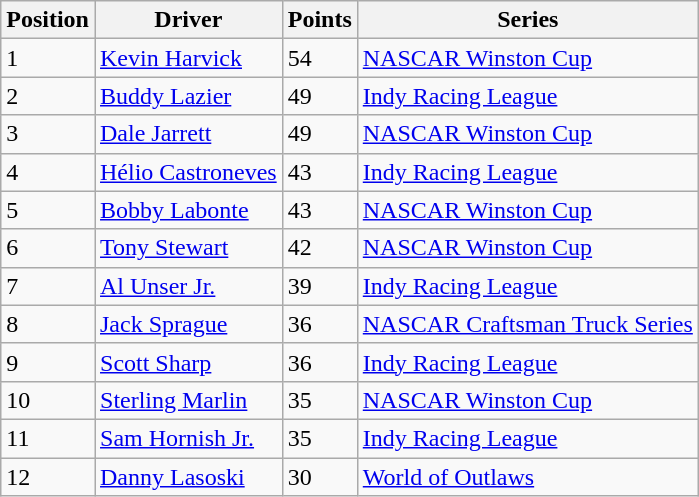<table class="wikitable">
<tr>
<th><strong>Position</strong></th>
<th><strong>Driver</strong></th>
<th><strong>Points</strong></th>
<th><strong>Series</strong></th>
</tr>
<tr>
<td>1</td>
<td> <a href='#'>Kevin Harvick</a></td>
<td>54</td>
<td><a href='#'>NASCAR Winston Cup</a></td>
</tr>
<tr>
<td>2</td>
<td> <a href='#'>Buddy Lazier</a></td>
<td>49</td>
<td><a href='#'>Indy Racing League</a></td>
</tr>
<tr>
<td>3</td>
<td> <a href='#'>Dale Jarrett</a></td>
<td>49</td>
<td><a href='#'>NASCAR Winston Cup</a></td>
</tr>
<tr>
<td>4</td>
<td> <a href='#'>Hélio Castroneves</a></td>
<td>43</td>
<td><a href='#'>Indy Racing League</a></td>
</tr>
<tr>
<td>5</td>
<td> <a href='#'>Bobby Labonte</a></td>
<td>43</td>
<td><a href='#'>NASCAR Winston Cup</a></td>
</tr>
<tr>
<td>6</td>
<td> <a href='#'>Tony Stewart</a></td>
<td>42</td>
<td><a href='#'>NASCAR Winston Cup</a></td>
</tr>
<tr>
<td>7</td>
<td> <a href='#'>Al Unser Jr.</a></td>
<td>39</td>
<td><a href='#'>Indy Racing League</a></td>
</tr>
<tr>
<td>8</td>
<td> <a href='#'>Jack Sprague</a></td>
<td>36</td>
<td><a href='#'>NASCAR Craftsman Truck Series</a></td>
</tr>
<tr>
<td>9</td>
<td> <a href='#'>Scott Sharp</a></td>
<td>36</td>
<td><a href='#'>Indy Racing League</a></td>
</tr>
<tr>
<td>10</td>
<td> <a href='#'>Sterling Marlin</a></td>
<td>35</td>
<td><a href='#'>NASCAR Winston Cup</a></td>
</tr>
<tr>
<td>11</td>
<td> <a href='#'>Sam Hornish Jr.</a></td>
<td>35</td>
<td><a href='#'>Indy Racing League</a></td>
</tr>
<tr>
<td>12</td>
<td> <a href='#'>Danny Lasoski</a></td>
<td>30</td>
<td><a href='#'>World of Outlaws</a></td>
</tr>
</table>
